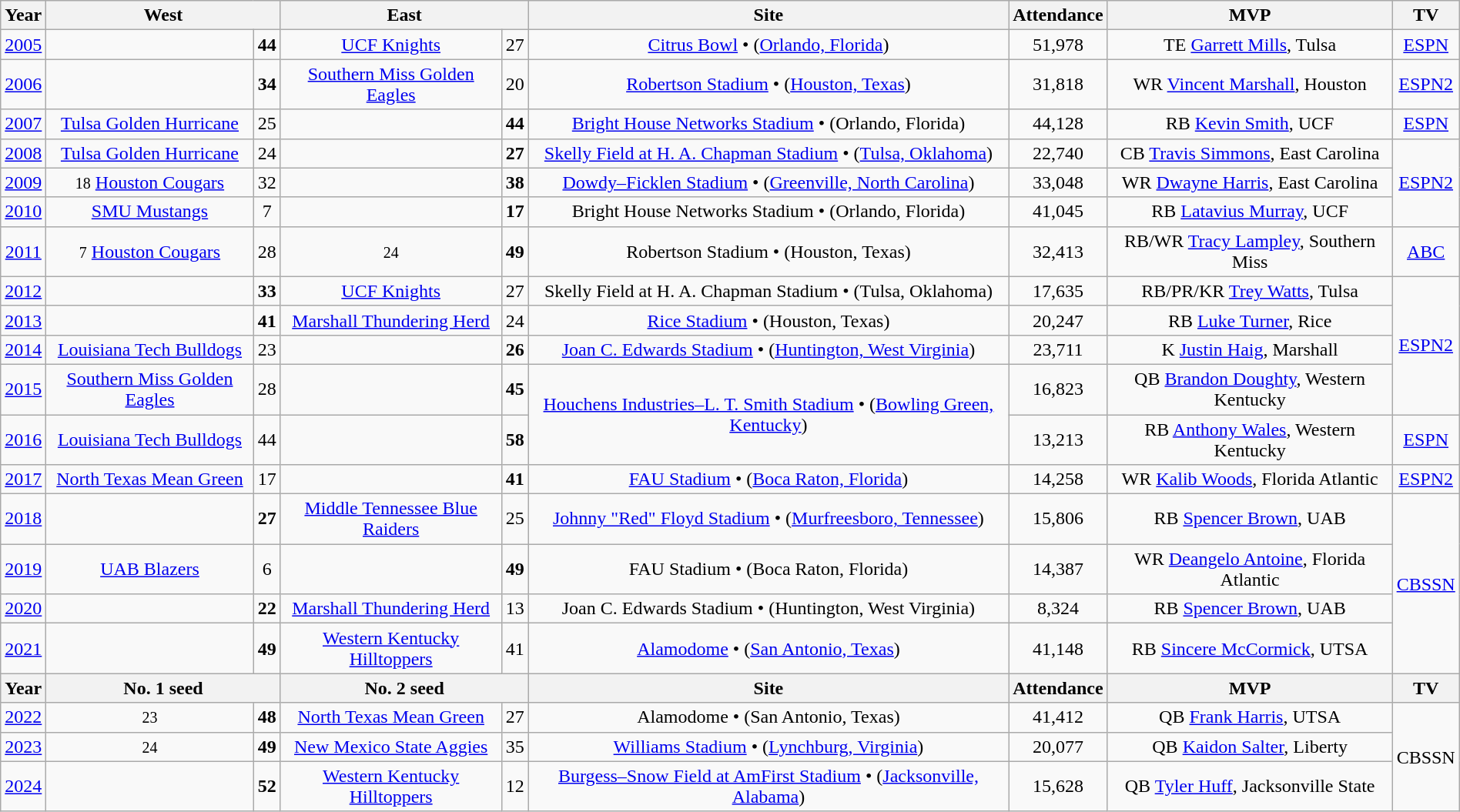<table class="wikitable" style="text-align:center;" width=100%>
<tr>
<th>Year</th>
<th colspan=2>West</th>
<th colspan=2>East</th>
<th>Site</th>
<th>Attendance</th>
<th>MVP</th>
<th>TV</th>
</tr>
<tr>
<td><a href='#'>2005</a></td>
<td style=><strong><a href='#'></a></strong></td>
<td><strong>44</strong></td>
<td><a href='#'>UCF Knights</a></td>
<td>27</td>
<td><a href='#'>Citrus Bowl</a> • (<a href='#'>Orlando, Florida</a>)</td>
<td>51,978</td>
<td>TE <a href='#'>Garrett Mills</a>, Tulsa</td>
<td><a href='#'>ESPN</a></td>
</tr>
<tr>
<td><a href='#'>2006</a></td>
<td style=><strong><a href='#'></a></strong></td>
<td><strong>34</strong></td>
<td><a href='#'>Southern Miss Golden Eagles</a></td>
<td>20</td>
<td><a href='#'>Robertson Stadium</a> • (<a href='#'>Houston, Texas</a>)</td>
<td>31,818</td>
<td>WR <a href='#'>Vincent Marshall</a>, Houston</td>
<td><a href='#'>ESPN2</a></td>
</tr>
<tr>
<td><a href='#'>2007</a></td>
<td><a href='#'>Tulsa Golden Hurricane</a></td>
<td>25</td>
<td style=><strong><a href='#'></a></strong></td>
<td><strong>44</strong></td>
<td><a href='#'>Bright House Networks Stadium</a> • (Orlando, Florida)</td>
<td>44,128</td>
<td>RB <a href='#'>Kevin Smith</a>, UCF</td>
<td><a href='#'>ESPN</a></td>
</tr>
<tr>
<td><a href='#'>2008</a></td>
<td><a href='#'>Tulsa Golden Hurricane</a></td>
<td>24</td>
<td style=><strong><a href='#'></a></strong></td>
<td><strong>27</strong></td>
<td><a href='#'>Skelly Field at H. A. Chapman Stadium</a> • (<a href='#'>Tulsa, Oklahoma</a>)</td>
<td>22,740</td>
<td>CB <a href='#'>Travis Simmons</a>, East Carolina</td>
<td rowspan=3><a href='#'>ESPN2</a></td>
</tr>
<tr>
<td><a href='#'>2009</a></td>
<td><small>18</small> <a href='#'>Houston Cougars</a></td>
<td>32</td>
<td style=><strong><a href='#'></a></strong></td>
<td><strong>38</strong></td>
<td><a href='#'>Dowdy–Ficklen Stadium</a> • (<a href='#'>Greenville, North Carolina</a>)</td>
<td>33,048</td>
<td>WR <a href='#'>Dwayne Harris</a>, East Carolina</td>
</tr>
<tr>
<td><a href='#'>2010</a></td>
<td><a href='#'>SMU Mustangs</a></td>
<td>7</td>
<td style=><strong><a href='#'></a></strong></td>
<td><strong>17</strong></td>
<td>Bright House Networks Stadium • (Orlando, Florida)</td>
<td>41,045</td>
<td>RB <a href='#'>Latavius Murray</a>, UCF</td>
</tr>
<tr>
<td><a href='#'>2011</a></td>
<td><small>7</small> <a href='#'>Houston Cougars</a></td>
<td>28</td>
<td style=><small>24</small> <strong><a href='#'></a></strong></td>
<td><strong>49</strong></td>
<td>Robertson Stadium • (Houston, Texas)</td>
<td>32,413</td>
<td>RB/WR <a href='#'>Tracy Lampley</a>, Southern Miss</td>
<td><a href='#'>ABC</a></td>
</tr>
<tr>
<td><a href='#'>2012</a></td>
<td style=><strong><a href='#'></a></strong></td>
<td><strong>33</strong></td>
<td><a href='#'>UCF Knights</a></td>
<td>27</td>
<td>Skelly Field at H. A. Chapman Stadium • (Tulsa, Oklahoma)</td>
<td>17,635</td>
<td>RB/PR/KR <a href='#'>Trey Watts</a>, Tulsa</td>
<td rowspan=4><a href='#'>ESPN2</a></td>
</tr>
<tr>
<td><a href='#'>2013</a></td>
<td style=><strong><a href='#'></a></strong></td>
<td><strong>41</strong></td>
<td><a href='#'>Marshall Thundering Herd</a></td>
<td>24</td>
<td><a href='#'>Rice Stadium</a> • (Houston, Texas)</td>
<td>20,247</td>
<td>RB <a href='#'>Luke Turner</a>, Rice</td>
</tr>
<tr>
<td><a href='#'>2014</a></td>
<td><a href='#'>Louisiana Tech Bulldogs</a></td>
<td>23</td>
<td style=><strong><a href='#'></a></strong></td>
<td><strong>26</strong></td>
<td><a href='#'>Joan C. Edwards Stadium</a> • (<a href='#'>Huntington, West Virginia</a>)</td>
<td>23,711</td>
<td>K <a href='#'>Justin Haig</a>, Marshall</td>
</tr>
<tr>
<td><a href='#'>2015</a></td>
<td><a href='#'>Southern Miss Golden Eagles</a></td>
<td>28</td>
<td style=><strong><a href='#'></a></strong></td>
<td><strong>45</strong></td>
<td rowspan=2><a href='#'>Houchens Industries–L. T. Smith Stadium</a> • (<a href='#'>Bowling Green, Kentucky</a>)</td>
<td>16,823</td>
<td>QB <a href='#'>Brandon Doughty</a>, Western Kentucky</td>
</tr>
<tr>
<td><a href='#'>2016</a></td>
<td><a href='#'>Louisiana Tech Bulldogs</a></td>
<td>44</td>
<td style=><strong><a href='#'></a></strong></td>
<td><strong>58</strong></td>
<td>13,213</td>
<td>RB <a href='#'>Anthony Wales</a>, Western Kentucky</td>
<td><a href='#'>ESPN</a></td>
</tr>
<tr>
<td><a href='#'>2017</a></td>
<td><a href='#'>North Texas Mean Green</a></td>
<td>17</td>
<td style=><strong><a href='#'></a></strong></td>
<td><strong>41</strong></td>
<td><a href='#'>FAU Stadium</a> • (<a href='#'>Boca Raton, Florida</a>)</td>
<td>14,258</td>
<td>WR <a href='#'>Kalib Woods</a>, Florida Atlantic</td>
<td><a href='#'>ESPN2</a></td>
</tr>
<tr>
<td><a href='#'>2018</a></td>
<td style=><strong><a href='#'></a></strong></td>
<td><strong>27</strong></td>
<td><a href='#'>Middle Tennessee Blue Raiders</a></td>
<td>25</td>
<td><a href='#'>Johnny "Red" Floyd Stadium</a> • (<a href='#'>Murfreesboro, Tennessee</a>)</td>
<td>15,806</td>
<td>RB <a href='#'>Spencer Brown</a>, UAB</td>
<td rowspan=4><a href='#'>CBSSN</a></td>
</tr>
<tr>
<td><a href='#'>2019</a></td>
<td><a href='#'>UAB Blazers</a></td>
<td>6</td>
<td style=><strong><a href='#'></a></strong></td>
<td><strong>49</strong></td>
<td>FAU Stadium • (Boca Raton, Florida)</td>
<td>14,387</td>
<td>WR <a href='#'>Deangelo Antoine</a>, Florida Atlantic</td>
</tr>
<tr>
<td><a href='#'>2020</a></td>
<td style=><strong><a href='#'></a></strong></td>
<td><strong>22</strong></td>
<td><a href='#'>Marshall Thundering Herd</a></td>
<td>13</td>
<td>Joan C. Edwards Stadium • (Huntington, West Virginia)</td>
<td>8,324</td>
<td>RB <a href='#'>Spencer Brown</a>, UAB</td>
</tr>
<tr>
<td><a href='#'>2021</a></td>
<td style=><a href='#'></a></td>
<td><strong>49</strong></td>
<td><a href='#'>Western Kentucky Hilltoppers</a></td>
<td>41</td>
<td><a href='#'>Alamodome</a> • (<a href='#'>San Antonio, Texas</a>)</td>
<td>41,148</td>
<td>RB <a href='#'>Sincere McCormick</a>, UTSA</td>
</tr>
<tr>
<th>Year</th>
<th colspan="2">No. 1 seed</th>
<th colspan="2">No. 2 seed</th>
<th>Site</th>
<th>Attendance</th>
<th>MVP</th>
<th>TV</th>
</tr>
<tr>
<td><a href='#'>2022</a></td>
<td style=><small>23</small> <a href='#'></a></td>
<td><strong>48</strong></td>
<td><a href='#'>North Texas Mean Green</a></td>
<td>27</td>
<td>Alamodome • (San Antonio, Texas)</td>
<td>41,412</td>
<td>QB <a href='#'>Frank Harris</a>, UTSA</td>
<td rowspan=3>CBSSN</td>
</tr>
<tr>
<td><a href='#'>2023</a></td>
<td style=><small>24</small> <a href='#'></a></td>
<td><strong>49</strong></td>
<td><a href='#'>New Mexico State Aggies</a></td>
<td>35</td>
<td><a href='#'>Williams Stadium</a> • (<a href='#'>Lynchburg, Virginia</a>)</td>
<td>20,077</td>
<td>QB <a href='#'>Kaidon Salter</a>, Liberty</td>
</tr>
<tr>
<td><a href='#'>2024</a></td>
<td style=><a href='#'><strong></strong></a></td>
<td><strong>52</strong></td>
<td><a href='#'>Western Kentucky Hilltoppers</a></td>
<td>12</td>
<td><a href='#'>Burgess–Snow Field at AmFirst Stadium</a> • (<a href='#'>Jacksonville, Alabama</a>)</td>
<td>15,628</td>
<td>QB <a href='#'>Tyler Huff</a>, Jacksonville State</td>
</tr>
</table>
